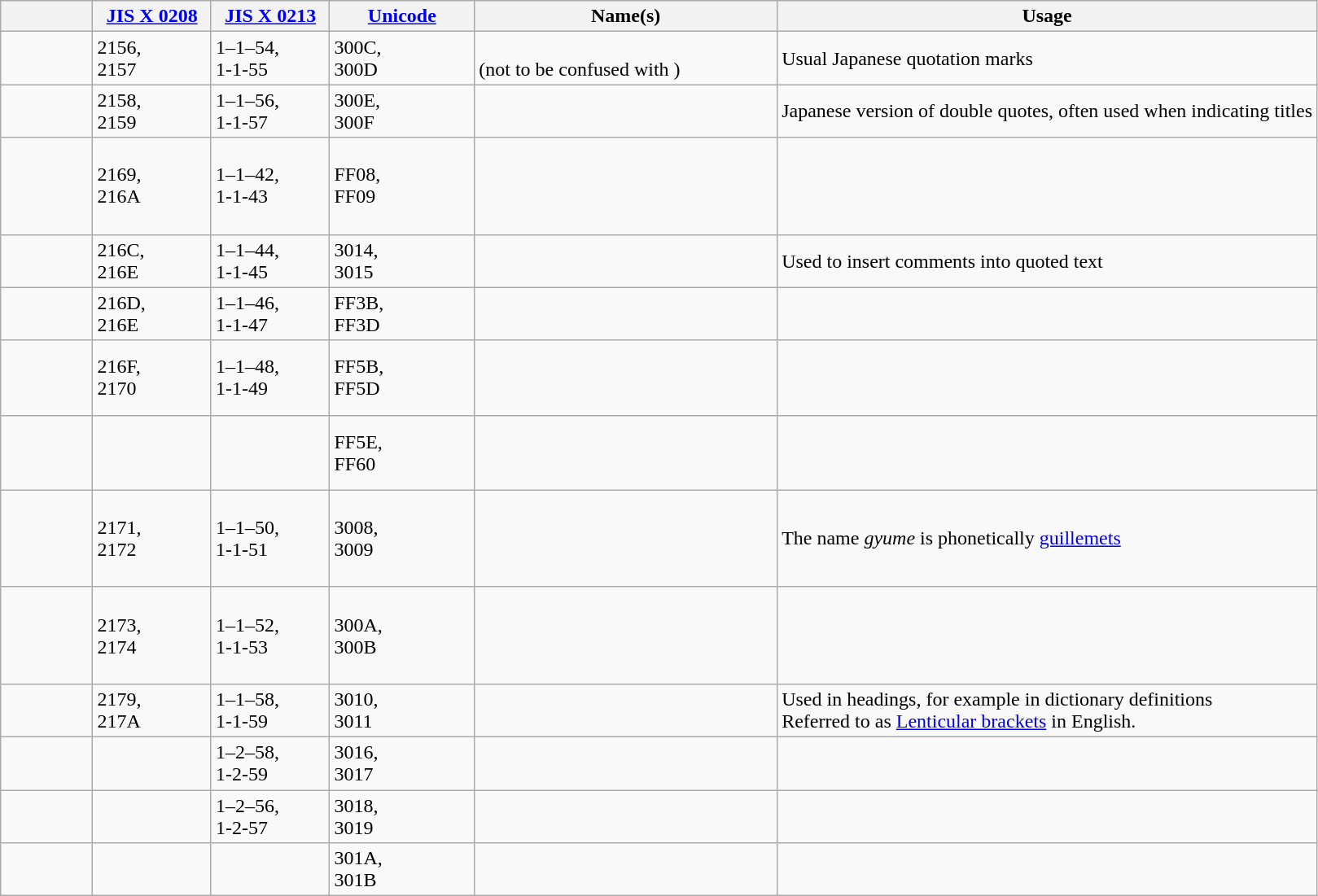<table class="wikitable">
<tr>
<th style="width:7%"></th>
<th style="width:9%"><a href='#'>JIS X 0208</a></th>
<th style="width:9%"><a href='#'>JIS X 0213</a></th>
<th style="width:11%"><a href='#'>Unicode</a></th>
<th style="width:23%">Name(s)</th>
<th style="width:41%">Usage</th>
</tr>
<tr>
<td style="font-size: 2em;"></td>
<td>2156,<br> 2157</td>
<td>1–1–54,<br> 1-1-55</td>
<td>300C,<br> 300D</td>
<td><br> (not to be confused with )<br>
</td>
<td>Usual Japanese quotation marks</td>
</tr>
<tr>
<td style="font-size: 2em;"></td>
<td>2158,<br> 2159</td>
<td>1–1–56,<br> 1-1-57</td>
<td>300E,<br> 300F</td>
<td><br><br>
</td>
<td>Japanese version of double quotes, often used when indicating titles</td>
</tr>
<tr>
<td style="font-size: 2em;"></td>
<td>2169,<br> 216A</td>
<td>1–1–42,<br> 1-1-43</td>
<td>FF08,<br> FF09</td>
<td><br><br>
<br>
<br>
</td>
<td></td>
</tr>
<tr>
<td style="font-size: 2em;"></td>
<td>216C,<br> 216E</td>
<td>1–1–44,<br> 1-1-45</td>
<td>3014,<br> 3015</td>
<td><br></td>
<td>Used to insert comments into quoted text</td>
</tr>
<tr>
<td style="font-size: 2em;"></td>
<td>216D,<br> 216E</td>
<td>1–1–46,<br>1-1-47</td>
<td>FF3B,<br> FF3D</td>
<td><br><br>
</td>
<td></td>
</tr>
<tr>
<td style="font-size: 2em;"></td>
<td>216F,<br> 2170</td>
<td>1–1–48,<br> 1-1-49</td>
<td>FF5B,<br> FF5D</td>
<td><br><br>
<br>
</td>
<td></td>
</tr>
<tr>
<td style="font-size: 2em;"></td>
<td><br></td>
<td><br></td>
<td>FF5E,<br> FF60</td>
<td><br><br>
<br></td>
<td></td>
</tr>
<tr>
<td style="font-size: 2em;"></td>
<td>2171,<br> 2172</td>
<td>1–1–50,<br> 1-1-51</td>
<td>3008,<br> 3009</td>
<td><br><br>
<br>
<br>
</td>
<td>The name <em>gyume</em> is phonetically <a href='#'>guillemets</a></td>
</tr>
<tr>
<td style="font-size: 2em;"></td>
<td>2173,<br> 2174</td>
<td>1–1–52,<br> 1-1-53</td>
<td>300A,<br> 300B</td>
<td><br><br>
<br>
<br>
</td>
<td></td>
</tr>
<tr>
<td style="font-size: 2em;"></td>
<td>2179,<br> 217A</td>
<td>1–1–58,<br> 1-1-59</td>
<td>3010,<br> 3011</td>
<td><br><br>
</td>
<td>Used in headings, for example in dictionary definitions <br> Referred to as <a href='#'>Lenticular brackets</a> in English.</td>
</tr>
<tr>
<td style="font-size: 2em;"></td>
<td></td>
<td>1–2–58,<br> 1-2-59</td>
<td>3016,<br> 3017</td>
<td></td>
<td></td>
</tr>
<tr>
<td style="font-size: 2em;"></td>
<td></td>
<td>1–2–56,<br> 1-2-57</td>
<td>3018,<br> 3019</td>
<td></td>
<td></td>
</tr>
<tr>
<td style="font-size: 2em;"></td>
<td></td>
<td></td>
<td>301A,<br> 301B</td>
<td></td>
<td></td>
</tr>
</table>
